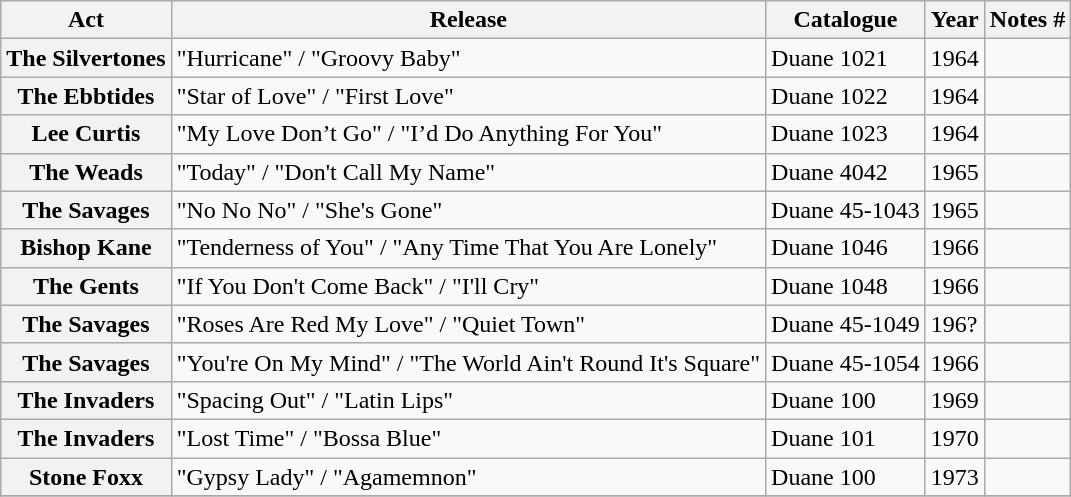<table class="wikitable plainrowheaders sortable">
<tr>
<th scope="col" class="unsortable">Act</th>
<th scope="col">Release</th>
<th scope="col">Catalogue</th>
<th scope="col">Year</th>
<th scope="col" class="unsortable">Notes #</th>
</tr>
<tr>
<th scope="row">The Silvertones</th>
<td>"Hurricane" / "Groovy Baby"</td>
<td>Duane 1021</td>
<td>1964</td>
<td></td>
</tr>
<tr>
<th scope="row">The Ebbtides</th>
<td>"Star of Love" / "First Love"</td>
<td>Duane 1022</td>
<td>1964</td>
<td></td>
</tr>
<tr>
<th scope="row">Lee Curtis</th>
<td>"My Love Don’t Go" / "I’d Do Anything For You"</td>
<td>Duane 1023</td>
<td>1964</td>
<td></td>
</tr>
<tr>
<th scope="row">The Weads</th>
<td>"Today" / "Don't Call My Name"</td>
<td>Duane 4042</td>
<td>1965</td>
<td></td>
</tr>
<tr>
<th scope="row">The Savages</th>
<td>"No No No" / "She's Gone"</td>
<td>Duane 45-1043</td>
<td>1965</td>
<td></td>
</tr>
<tr>
<th scope="row">Bishop Kane</th>
<td>"Tenderness of You" / "Any Time That You Are Lonely"</td>
<td>Duane 1046</td>
<td>1966</td>
<td></td>
</tr>
<tr>
<th scope="row">The Gents</th>
<td>"If You Don't Come Back" / "I'll Cry"</td>
<td>Duane 1048</td>
<td>1966</td>
<td></td>
</tr>
<tr>
<th scope="row">The Savages</th>
<td>"Roses Are Red My Love" / "Quiet Town"</td>
<td>Duane 45-1049</td>
<td>196?</td>
<td></td>
</tr>
<tr>
<th scope="row">The Savages</th>
<td>"You're On My Mind" / "The World Ain't Round It's Square"</td>
<td>Duane 45-1054</td>
<td>1966</td>
<td></td>
</tr>
<tr>
<th scope="row">The Invaders</th>
<td>"Spacing Out" / "Latin Lips"</td>
<td>Duane 100</td>
<td>1969</td>
<td></td>
</tr>
<tr>
<th scope="row">The Invaders</th>
<td>"Lost Time" / "Bossa Blue"</td>
<td>Duane 101</td>
<td>1970</td>
<td></td>
</tr>
<tr>
<th scope="row">Stone Foxx</th>
<td>"Gypsy Lady" / "Agamemnon"</td>
<td>Duane 100</td>
<td>1973</td>
<td></td>
</tr>
<tr>
</tr>
</table>
